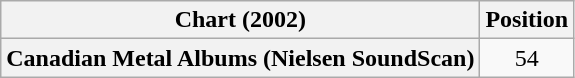<table class="wikitable plainrowheaders" style="text-align:center">
<tr>
<th scope="col">Chart (2002)</th>
<th scope="col">Position</th>
</tr>
<tr>
<th scope="row">Canadian Metal Albums (Nielsen SoundScan)</th>
<td>54</td>
</tr>
</table>
